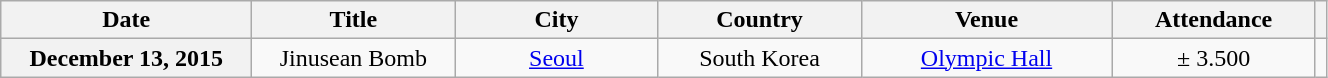<table class="wikitable plainrowheaders" style="text-align:center">
<tr>
<th scope="col" style="width:10em">Date</th>
<th scope="col" style="width:8em">Title</th>
<th scope="col" style="width:8em">City</th>
<th scope="col" style="width:8em">Country</th>
<th scope="col" style="width:10em">Venue</th>
<th scope="col" style="width:8em">Attendance</th>
<th scope="col" class="unsortable"></th>
</tr>
<tr>
<th scope="row">December 13, 2015</th>
<td>Jinusean Bomb</td>
<td><a href='#'>Seoul</a></td>
<td>South Korea</td>
<td><a href='#'>Olympic Hall</a></td>
<td>± 3.500</td>
<td style="text-align:center"></td>
</tr>
</table>
